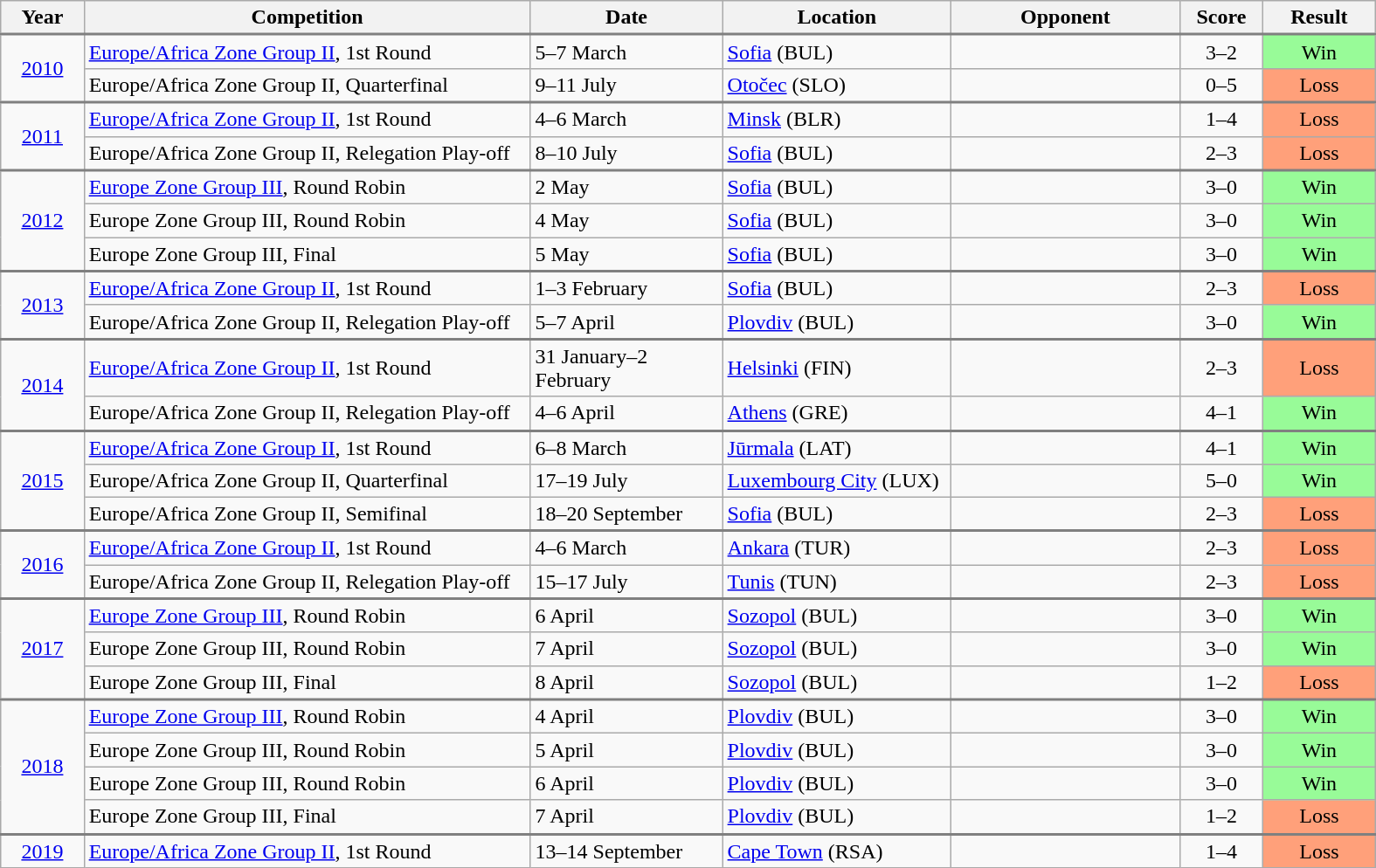<table class="wikitable collapsible collapsed" width="1050">
<tr>
<th width="50">Year</th>
<th width="300">Competition</th>
<th width="125">Date</th>
<th width="150">Location</th>
<th width="150">Opponent</th>
<th width="50">Score</th>
<th width="70">Result</th>
</tr>
<tr style="border-top:2px solid gray;">
<td align="center" rowspan="2"><a href='#'>2010</a></td>
<td><a href='#'>Europe/Africa Zone Group II</a>, 1st Round</td>
<td>5–7 March</td>
<td><a href='#'>Sofia</a> (BUL)</td>
<td></td>
<td align="center">3–2</td>
<td align="center" bgcolor="#98FB98">Win</td>
</tr>
<tr>
<td>Europe/Africa Zone Group II, Quarterfinal</td>
<td>9–11 July</td>
<td><a href='#'>Otočec</a> (SLO)</td>
<td></td>
<td align="center">0–5</td>
<td align="center" bgcolor="#FFA07A">Loss</td>
</tr>
<tr style="border-top:2px solid gray;">
<td align="center" rowspan="2"><a href='#'>2011</a></td>
<td><a href='#'>Europe/Africa Zone Group II</a>, 1st Round</td>
<td>4–6 March</td>
<td><a href='#'>Minsk</a> (BLR)</td>
<td></td>
<td align="center">1–4</td>
<td align="center" bgcolor="#FFA07A">Loss</td>
</tr>
<tr>
<td>Europe/Africa Zone Group II, Relegation Play-off</td>
<td>8–10 July</td>
<td><a href='#'>Sofia</a> (BUL)</td>
<td></td>
<td align="center">2–3</td>
<td align="center" bgcolor="#FFA07A">Loss</td>
</tr>
<tr style="border-top:2px solid gray;">
<td align="center" rowspan="3"><a href='#'>2012</a></td>
<td><a href='#'>Europe Zone Group III</a>, Round Robin</td>
<td>2 May</td>
<td><a href='#'>Sofia</a> (BUL)</td>
<td></td>
<td align="center">3–0</td>
<td align="center" bgcolor="#98FB98">Win</td>
</tr>
<tr>
<td>Europe Zone Group III, Round Robin</td>
<td>4 May</td>
<td><a href='#'>Sofia</a> (BUL)</td>
<td></td>
<td align="center">3–0</td>
<td align="center" bgcolor="#98FB98">Win</td>
</tr>
<tr>
<td>Europe Zone Group III, Final</td>
<td>5 May</td>
<td><a href='#'>Sofia</a> (BUL)</td>
<td></td>
<td align="center">3–0</td>
<td align="center" bgcolor="#98FB98">Win</td>
</tr>
<tr style="border-top:2px solid gray;">
<td align="center" rowspan="2"><a href='#'>2013</a></td>
<td><a href='#'>Europe/Africa Zone Group II</a>, 1st Round</td>
<td>1–3 February</td>
<td><a href='#'>Sofia</a> (BUL)</td>
<td></td>
<td align="center">2–3</td>
<td align="center" bgcolor="#FFA07A">Loss</td>
</tr>
<tr>
<td>Europe/Africa Zone Group II, Relegation Play-off</td>
<td>5–7 April</td>
<td><a href='#'>Plovdiv</a> (BUL)</td>
<td></td>
<td align="center">3–0</td>
<td align="center" bgcolor="#98FB98">Win</td>
</tr>
<tr style="border-top:2px solid gray;">
<td align="center" rowspan="2"><a href='#'>2014</a></td>
<td><a href='#'>Europe/Africa Zone Group II</a>, 1st Round</td>
<td>31 January–2 February</td>
<td><a href='#'>Helsinki</a> (FIN)</td>
<td></td>
<td align="center">2–3</td>
<td align="center" bgcolor="#FFA07A">Loss</td>
</tr>
<tr>
<td>Europe/Africa Zone Group II, Relegation Play-off</td>
<td>4–6 April</td>
<td><a href='#'>Athens</a> (GRE)</td>
<td></td>
<td align="center">4–1</td>
<td align="center" bgcolor="#98FB98">Win</td>
</tr>
<tr style="border-top:2px solid gray;">
<td align="center" rowspan="3"><a href='#'>2015</a></td>
<td><a href='#'>Europe/Africa Zone Group II</a>, 1st Round</td>
<td>6–8 March</td>
<td><a href='#'>Jūrmala</a> (LAT)</td>
<td></td>
<td align="center">4–1</td>
<td align="center" bgcolor="#98FB98">Win</td>
</tr>
<tr>
<td>Europe/Africa Zone Group II, Quarterfinal</td>
<td>17–19 July</td>
<td><a href='#'>Luxembourg City</a> (LUX)</td>
<td></td>
<td align="center">5–0</td>
<td align="center" bgcolor="#98FB98">Win</td>
</tr>
<tr>
<td>Europe/Africa Zone Group II, Semifinal</td>
<td>18–20 September</td>
<td><a href='#'>Sofia</a> (BUL)</td>
<td></td>
<td align="center">2–3</td>
<td align="center" bgcolor="#FFA07A">Loss</td>
</tr>
<tr>
</tr>
<tr style="border-top:2px solid gray;">
<td align="center" rowspan="2"><a href='#'>2016</a></td>
<td><a href='#'>Europe/Africa Zone Group II</a>, 1st Round</td>
<td>4–6 March</td>
<td><a href='#'>Ankara</a> (TUR)</td>
<td></td>
<td align="center">2–3</td>
<td align="center" bgcolor="#FFA07A">Loss</td>
</tr>
<tr>
<td>Europe/Africa Zone Group II, Relegation Play-off</td>
<td>15–17 July</td>
<td><a href='#'>Tunis</a> (TUN)</td>
<td></td>
<td align="center">2–3</td>
<td align="center" bgcolor="#FFA07A">Loss</td>
</tr>
<tr style="border-top:2px solid gray;">
<td align="center" rowspan="3"><a href='#'>2017</a></td>
<td><a href='#'>Europe Zone Group III</a>, Round Robin</td>
<td>6 April</td>
<td><a href='#'>Sozopol</a> (BUL)</td>
<td></td>
<td align="center">3–0</td>
<td align="center" bgcolor="#98FB98">Win</td>
</tr>
<tr>
<td>Europe Zone Group III, Round Robin</td>
<td>7 April</td>
<td><a href='#'>Sozopol</a> (BUL)</td>
<td></td>
<td align="center">3–0</td>
<td align="center" bgcolor="#98FB98">Win</td>
</tr>
<tr>
<td>Europe Zone Group III, Final</td>
<td>8 April</td>
<td><a href='#'>Sozopol</a> (BUL)</td>
<td></td>
<td align="center">1–2</td>
<td align="center" bgcolor="#FFA07A">Loss</td>
</tr>
<tr style="border-top:2px solid gray;">
<td align="center" rowspan="4"><a href='#'>2018</a></td>
<td><a href='#'>Europe Zone Group III</a>, Round Robin</td>
<td>4 April</td>
<td><a href='#'>Plovdiv</a> (BUL)</td>
<td></td>
<td align="center">3–0</td>
<td align="center" bgcolor="#98FB98">Win</td>
</tr>
<tr>
<td>Europe Zone Group III, Round Robin</td>
<td>5 April</td>
<td><a href='#'>Plovdiv</a> (BUL)</td>
<td></td>
<td align="center">3–0</td>
<td align="center" bgcolor="#98FB98">Win</td>
</tr>
<tr>
<td>Europe Zone Group III, Round Robin</td>
<td>6 April</td>
<td><a href='#'>Plovdiv</a> (BUL)</td>
<td></td>
<td align="center">3–0</td>
<td align="center" bgcolor="#98FB98">Win</td>
</tr>
<tr>
<td>Europe Zone Group III, Final</td>
<td>7 April</td>
<td><a href='#'>Plovdiv</a> (BUL)</td>
<td></td>
<td align="center">1–2</td>
<td align="center" bgcolor="#FFA07A">Loss</td>
</tr>
<tr style="border-top:2px solid gray;">
<td align="center"><a href='#'>2019</a></td>
<td><a href='#'>Europe/Africa Zone Group II</a>, 1st Round</td>
<td>13–14 September</td>
<td><a href='#'>Cape Town</a> (RSA)</td>
<td></td>
<td align="center">1–4</td>
<td align="center" bgcolor="#FFA07A">Loss</td>
</tr>
</table>
